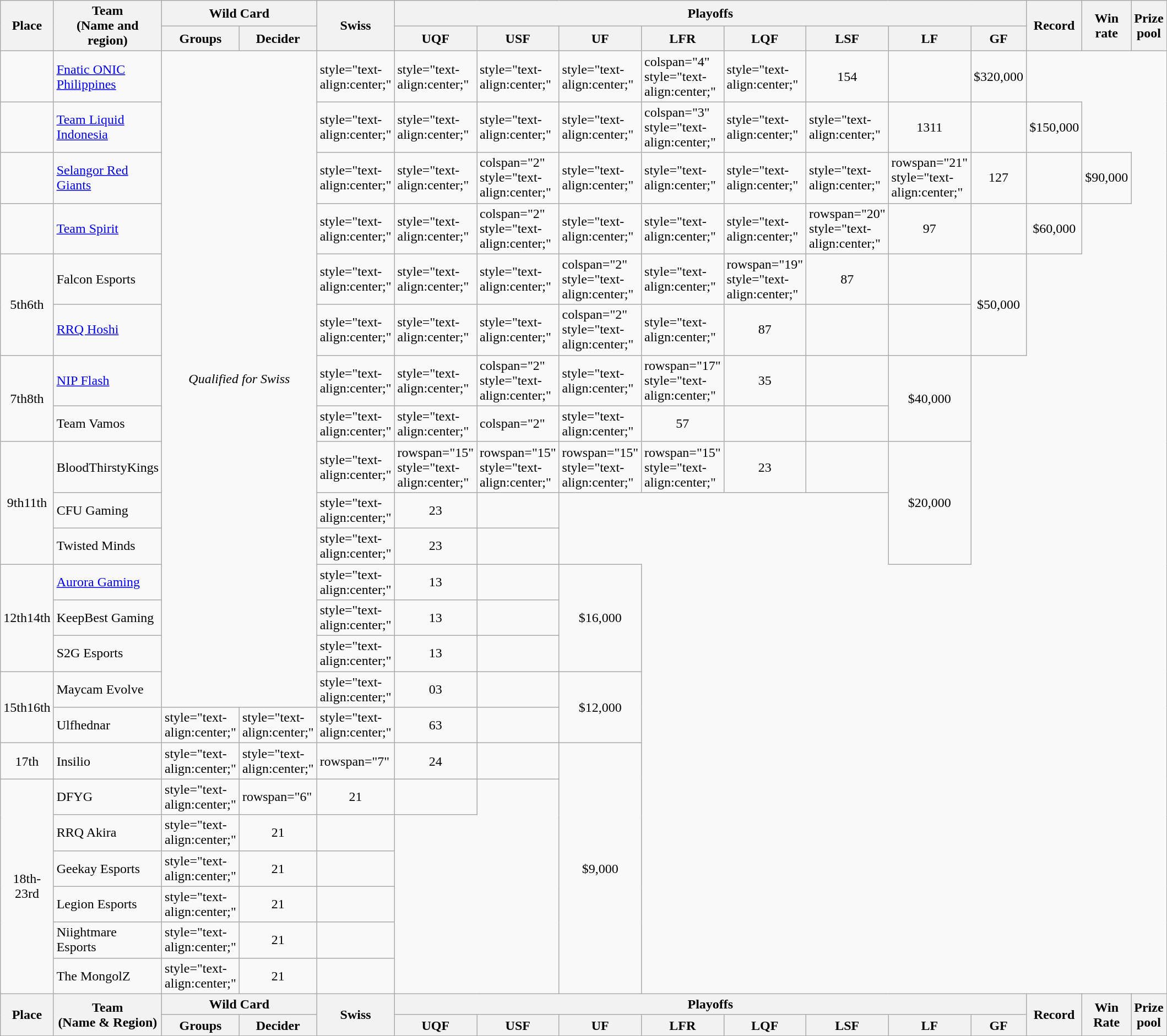<table class="wikitable" style="margin-left: auto; margin-right:auto;">
<tr>
<th rowspan="2">Place</th>
<th rowspan="2">Team<br>(Name and region)</th>
<th colspan="2">Wild Card</th>
<th rowspan="2">Swiss</th>
<th colspan="8">Playoffs</th>
<th rowspan="2">Record</th>
<th rowspan="2">Win rate</th>
<th rowspan="2">Prize pool</th>
</tr>
<tr>
<th>Groups</th>
<th>Decider</th>
<th>UQF</th>
<th>USF</th>
<th>UF</th>
<th>LFR</th>
<th>LQF</th>
<th>LSF</th>
<th>LF</th>
<th>GF</th>
</tr>
<tr>
<td></td>
<td> <a href='#'>Fnatic ONIC Philippines</a></td>
<td colspan="2" rowspan="15" style="text-align:center;"><em>Qualified for Swiss</em></td>
<td>style="text-align:center;" </td>
<td>style="text-align:center;" </td>
<td>style="text-align:center;" </td>
<td>style="text-align:center;" </td>
<td>colspan="4" style="text-align:center;" </td>
<td>style="text-align:center;" </td>
<td style="text-align:center;">154</td>
<td style="text-align:center;"><strong></strong></td>
<td style="text-align:center;">$320,000</td>
</tr>
<tr>
<td></td>
<td> <a href='#'>Team Liquid Indonesia</a></td>
<td>style="text-align:center;" </td>
<td>style="text-align:center;" </td>
<td>style="text-align:center;" </td>
<td>style="text-align:center;" </td>
<td>colspan="3" style="text-align:center;" </td>
<td>style="text-align:center;" </td>
<td>style="text-align:center;" </td>
<td style="text-align:center;">1311</td>
<td style="text-align:center;"></td>
<td style="text-align:center;">$150,000</td>
</tr>
<tr>
<td></td>
<td> <a href='#'>Selangor Red Giants</a></td>
<td>style="text-align:center;" </td>
<td>style="text-align:center;" </td>
<td>colspan="2" style="text-align:center;" </td>
<td>style="text-align:center;" </td>
<td>style="text-align:center;" </td>
<td>style="text-align:center;" </td>
<td>style="text-align:center;" </td>
<td>rowspan="21" style="text-align:center;" </td>
<td style="text-align:center;">127</td>
<td style="text-align:center;"></td>
<td style="text-align:center;">$90,000</td>
</tr>
<tr>
<td></td>
<td> <a href='#'>Team Spirit</a></td>
<td>style="text-align:center;" </td>
<td>style="text-align:center;" </td>
<td>colspan="2" style="text-align:center;" </td>
<td>style="text-align:center;" </td>
<td>style="text-align:center;" </td>
<td>style="text-align:center;" </td>
<td>rowspan="20" style="text-align:center;" </td>
<td style="text-align:center;">97</td>
<td style="text-align:center;"></td>
<td style="text-align:center;">$60,000</td>
</tr>
<tr>
<td rowspan="2" style="text-align:center;" ">5th6th</td>
<td> Falcon Esports</td>
<td>style="text-align:center;" </td>
<td>style="text-align:center;" </td>
<td>style="text-align:center;" </td>
<td>colspan="2" style="text-align:center;" </td>
<td>style="text-align:center;" </td>
<td>rowspan="19" style="text-align:center;" </td>
<td style="text-align:center;">87</td>
<td style="text-align:center;"></td>
<td rowspan="2" style="text-align:center;">$50,000</td>
</tr>
<tr>
<td> <a href='#'>RRQ Hoshi</a></td>
<td>style="text-align:center;" </td>
<td>style="text-align:center;" </td>
<td>style="text-align:center;" </td>
<td>colspan="2" style="text-align:center;" </td>
<td>style="text-align:center;" </td>
<td style="text-align:center;">87</td>
<td style="text-align:center;"></td>
</tr>
<tr>
<td rowspan="2" style="text-align:center;" ">7th8th</td>
<td> <a href='#'>NIP Flash</a></td>
<td>style="text-align:center;" </td>
<td>style="text-align:center;" </td>
<td>colspan="2" style="text-align:center;" </td>
<td>style="text-align:center;" </td>
<td>rowspan="17" style="text-align:center;" </td>
<td style="text-align:center;">35</td>
<td style="text-align:center;"></td>
<td rowspan="2" style="text-align:center;">$40,000</td>
</tr>
<tr>
<td> Team Vamos</td>
<td>style="text-align:center;" </td>
<td>style="text-align:center;" </td>
<td>colspan="2" </td>
<td>style="text-align:center;" </td>
<td style="text-align:center;">57</td>
<td style="text-align:center;"></td>
</tr>
<tr>
<td rowspan="3" style="text-align:center;">9th11th</td>
<td> BloodThirstyKings</td>
<td>style="text-align:center;" </td>
<td>rowspan="15" style="text-align:center;" </td>
<td>rowspan="15" style="text-align:center;" </td>
<td>rowspan="15" style="text-align:center;" </td>
<td>rowspan="15" style="text-align:center;" </td>
<td style="text-align:center;">23</td>
<td style="text-align:center;"></td>
<td rowspan="3" style="text-align:center;">$20,000</td>
</tr>
<tr>
<td> CFU Gaming</td>
<td>style="text-align:center;" </td>
<td style="text-align:center;">23</td>
<td style="text-align:center;"></td>
</tr>
<tr>
<td> Twisted Minds</td>
<td>style="text-align:center;" </td>
<td style="text-align:center;">23</td>
<td style="text-align:center;"></td>
</tr>
<tr>
<td rowspan="3" style="text-align:center;">12th14th</td>
<td> <a href='#'>Aurora Gaming</a></td>
<td>style="text-align:center;" </td>
<td style="text-align:center;">13</td>
<td style="text-align:center;"></td>
<td rowspan="3" style="text-align:center;">$16,000</td>
</tr>
<tr>
<td> KeepBest Gaming</td>
<td>style="text-align:center;" </td>
<td style="text-align:center;">13</td>
<td style="text-align:center;"></td>
</tr>
<tr>
<td> S2G Esports</td>
<td>style="text-align:center;" </td>
<td style="text-align:center;">13</td>
<td style="text-align:center;"></td>
</tr>
<tr>
<td rowspan="2" style="text-align:center;">15th16th</td>
<td> Maycam Evolve</td>
<td>style="text-align:center;" </td>
<td style="text-align:center;">03</td>
<td style="text-align:center;"></td>
<td rowspan="2" style="text-align:center;">$12,000</td>
</tr>
<tr>
<td> Ulfhednar</td>
<td>style="text-align:center;" </td>
<td>style="text-align:center;" </td>
<td>style="text-align:center;" </td>
<td style="text-align:center;">63</td>
<td style="text-align:center;"></td>
</tr>
<tr>
<td style="text-align:center;">17th</td>
<td> Insilio</td>
<td>style="text-align:center;" </td>
<td>style="text-align:center;" </td>
<td>rowspan="7" </td>
<td style="text-align:center;">24</td>
<td style="text-align:center;"></td>
<td rowspan="7" style="text-align:center;">$9,000</td>
</tr>
<tr>
<td rowspan="6" style="text-align:center;">18th-23rd</td>
<td> DFYG</td>
<td>style="text-align:center;" </td>
<td>rowspan="6" </td>
<td style="text-align:center;">21</td>
<td style="text-align:center;"></td>
</tr>
<tr>
<td> RRQ Akira</td>
<td>style="text-align:center;" </td>
<td style="text-align:center;">21</td>
<td style="text-align:center;"></td>
</tr>
<tr>
<td> Geekay Esports</td>
<td>style="text-align:center;" </td>
<td style="text-align:center;">21</td>
<td style="text-align:center;"></td>
</tr>
<tr>
<td> Legion Esports</td>
<td>style="text-align:center;" </td>
<td style="text-align:center;">21</td>
<td style="text-align:center;"></td>
</tr>
<tr>
<td> Niightmare Esports</td>
<td>style="text-align:center;" </td>
<td style="text-align:center;">21</td>
<td style="text-align:center;"></td>
</tr>
<tr>
<td> The MongolZ</td>
<td>style="text-align:center;" </td>
<td style="text-align:center;">21</td>
<td style="text-align:center;"></td>
</tr>
<tr>
<th rowspan="2">Place</th>
<th rowspan="2">Team<br>(Name & Region)</th>
<th colspan="2">Wild Card</th>
<th rowspan="2">Swiss</th>
<th colspan="8">Playoffs</th>
<th rowspan="2">Record</th>
<th rowspan="2">Win Rate</th>
<th rowspan="2">Prize pool</th>
</tr>
<tr>
<th>Groups</th>
<th>Decider</th>
<th>UQF</th>
<th>USF</th>
<th>UF</th>
<th>LFR</th>
<th>LQF</th>
<th>LSF</th>
<th>LF</th>
<th>GF</th>
</tr>
</table>
